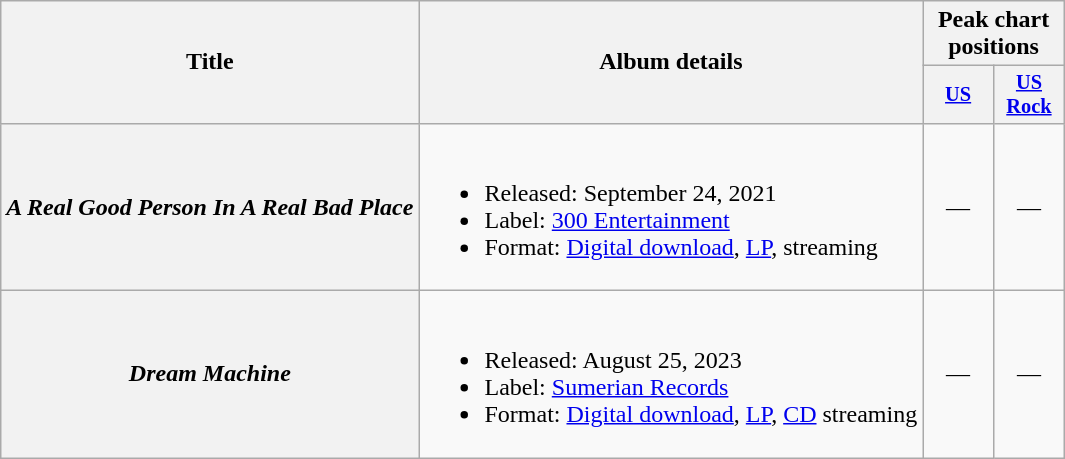<table class="wikitable plainrowheaders">
<tr>
<th rowspan="2">Title</th>
<th rowspan="2">Album details</th>
<th colspan="2">Peak chart positions</th>
</tr>
<tr>
<th scope="col" style="width:3em;font-size:85%;"><a href='#'>US</a></th>
<th scope="col" style="width:3em; font-size:85%;"><a href='#'>US<br>Rock</a></th>
</tr>
<tr>
<th><em>A Real Good Person In A Real Bad Place</em></th>
<td><br><ul><li>Released: September 24, 2021</li><li>Label: <a href='#'>300 Entertainment</a></li><li>Format: <a href='#'>Digital download</a>, <a href='#'>LP</a>, streaming</li></ul></td>
<td style="text-align:center;">—</td>
<td style="text-align:center;">—</td>
</tr>
<tr>
<th><em>Dream Machine</em></th>
<td><br><ul><li>Released: August 25, 2023</li><li>Label: <a href='#'>Sumerian Records</a></li><li>Format: <a href='#'>Digital download</a>, <a href='#'>LP</a>, <a href='#'>CD</a> streaming</li></ul></td>
<td style="text-align:center;">—</td>
<td style="text-align:center;">—</td>
</tr>
</table>
